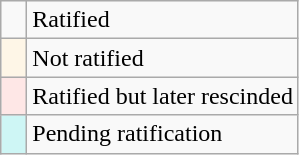<table class="wikitable" style="text-align: left;">
<tr>
<td style="width:10px;"></td>
<td>Ratified</td>
</tr>
<tr>
<td style="width:10px; background:#fef6e7;"></td>
<td>Not ratified</td>
</tr>
<tr>
<td style="width:10px; background:#fee7e6;"></td>
<td>Ratified but later rescinded</td>
</tr>
<tr>
<td style="width:10px; background:#cef6f5;"></td>
<td>Pending ratification</td>
</tr>
</table>
